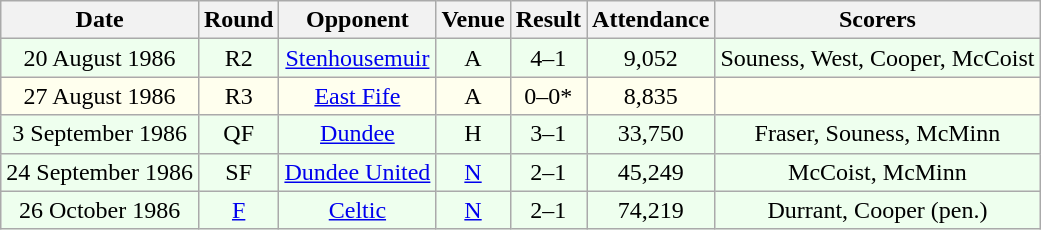<table class="wikitable sortable" style="font-size:100%; text-align:center">
<tr>
<th>Date</th>
<th>Round</th>
<th>Opponent</th>
<th>Venue</th>
<th>Result</th>
<th>Attendance</th>
<th>Scorers</th>
</tr>
<tr bgcolor = "#EEFFEE">
<td>20 August 1986</td>
<td>R2</td>
<td><a href='#'>Stenhousemuir</a></td>
<td>A</td>
<td>4–1</td>
<td>9,052</td>
<td>Souness, West, Cooper, McCoist</td>
</tr>
<tr bgcolor = "#FFFFEE">
<td>27 August 1986</td>
<td>R3</td>
<td><a href='#'>East Fife</a></td>
<td>A</td>
<td>0–0*</td>
<td>8,835</td>
<td></td>
</tr>
<tr bgcolor = "#EEFFEE">
<td>3 September 1986</td>
<td>QF</td>
<td><a href='#'>Dundee</a></td>
<td>H</td>
<td>3–1</td>
<td>33,750</td>
<td>Fraser, Souness, McMinn</td>
</tr>
<tr bgcolor = "#EEFFEE">
<td>24 September 1986</td>
<td>SF</td>
<td><a href='#'>Dundee United</a></td>
<td><a href='#'>N</a></td>
<td>2–1</td>
<td>45,249</td>
<td>McCoist, McMinn</td>
</tr>
<tr bgcolor = "#EEFFEE">
<td>26 October 1986</td>
<td><a href='#'>F</a></td>
<td><a href='#'>Celtic</a></td>
<td><a href='#'>N</a></td>
<td>2–1</td>
<td>74,219</td>
<td>Durrant, Cooper (pen.)</td>
</tr>
</table>
